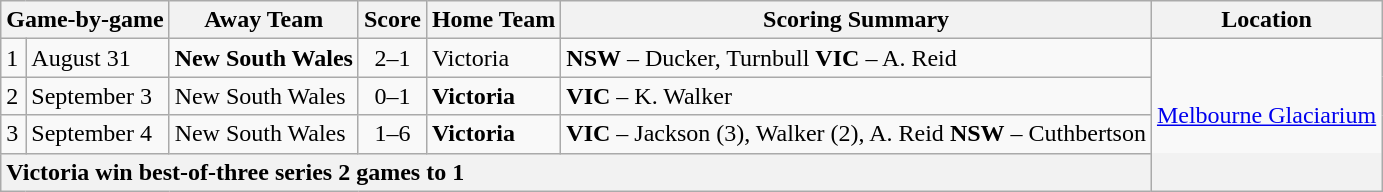<table class="wikitable">
<tr>
<th colspan=2>Game-by-game</th>
<th>Away Team</th>
<th>Score</th>
<th>Home Team</th>
<th>Scoring Summary</th>
<th>Location</th>
</tr>
<tr>
<td>1</td>
<td>August 31</td>
<td><strong>New South Wales</strong></td>
<td align="center">2–1</td>
<td>Victoria</td>
<td><strong>NSW</strong> – Ducker, Turnbull <strong>VIC</strong> –  A. Reid</td>
<td rowspan="4"><a href='#'>Melbourne Glaciarium</a></td>
</tr>
<tr>
<td>2</td>
<td>September 3</td>
<td>New South Wales</td>
<td align="center">0–1</td>
<td><strong>Victoria</strong></td>
<td><strong>VIC</strong> – K. Walker</td>
</tr>
<tr>
<td>3</td>
<td>September 4</td>
<td>New South Wales</td>
<td align="center">1–6</td>
<td><strong>Victoria</strong></td>
<td><strong>VIC</strong> – Jackson (3), Walker (2), A. Reid  <strong>NSW</strong> – Cuthbertson</td>
</tr>
<tr>
<th colspan="7" style="text-align:left;">Victoria win best-of-three series 2 games to 1</th>
</tr>
</table>
